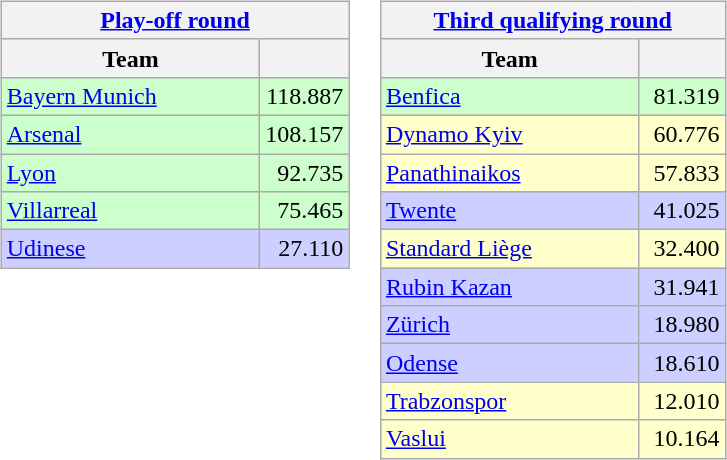<table>
<tr valign=top>
<td><br><table class="wikitable">
<tr>
<th colspan=2><a href='#'>Play-off round</a></th>
</tr>
<tr>
<th width=165>Team</th>
<th width=50></th>
</tr>
<tr style="background:#cfc;">
<td> <a href='#'>Bayern Munich</a></td>
<td align=right>118.887</td>
</tr>
<tr style="background:#cfc;">
<td> <a href='#'>Arsenal</a></td>
<td align=right>108.157</td>
</tr>
<tr style="background:#cfc;">
<td> <a href='#'>Lyon</a></td>
<td align=right>92.735</td>
</tr>
<tr style="background:#cfc;">
<td> <a href='#'>Villarreal</a></td>
<td align=right>75.465</td>
</tr>
<tr style="background:#cccfff;">
<td> <a href='#'>Udinese</a></td>
<td align=right>27.110</td>
</tr>
</table>
</td>
<td><br><table class="wikitable">
<tr>
<th colspan=2><a href='#'>Third qualifying round</a></th>
</tr>
<tr>
<th width=165>Team</th>
<th width=50></th>
</tr>
<tr style="background:#cfc;">
<td> <a href='#'>Benfica</a></td>
<td align=right>81.319</td>
</tr>
<tr style="background:#ffc;">
<td> <a href='#'>Dynamo Kyiv</a></td>
<td align=right>60.776</td>
</tr>
<tr style="background:#ffc;">
<td> <a href='#'>Panathinaikos</a></td>
<td align=right>57.833</td>
</tr>
<tr style="background:#cccfff;">
<td> <a href='#'>Twente</a></td>
<td align=right>41.025</td>
</tr>
<tr style="background:#ffc;">
<td> <a href='#'>Standard Liège</a></td>
<td align=right>32.400</td>
</tr>
<tr style="background:#cccfff;">
<td> <a href='#'>Rubin Kazan</a></td>
<td align=right>31.941</td>
</tr>
<tr style="background:#cccfff;">
<td> <a href='#'>Zürich</a></td>
<td align=right>18.980</td>
</tr>
<tr style="background:#cccfff;">
<td> <a href='#'>Odense</a></td>
<td align=right>18.610</td>
</tr>
<tr style="background:#ffc;">
<td> <a href='#'>Trabzonspor</a></td>
<td align=right>12.010</td>
</tr>
<tr style="background:#ffc;">
<td> <a href='#'>Vaslui</a></td>
<td align=right>10.164</td>
</tr>
</table>
</td>
</tr>
</table>
